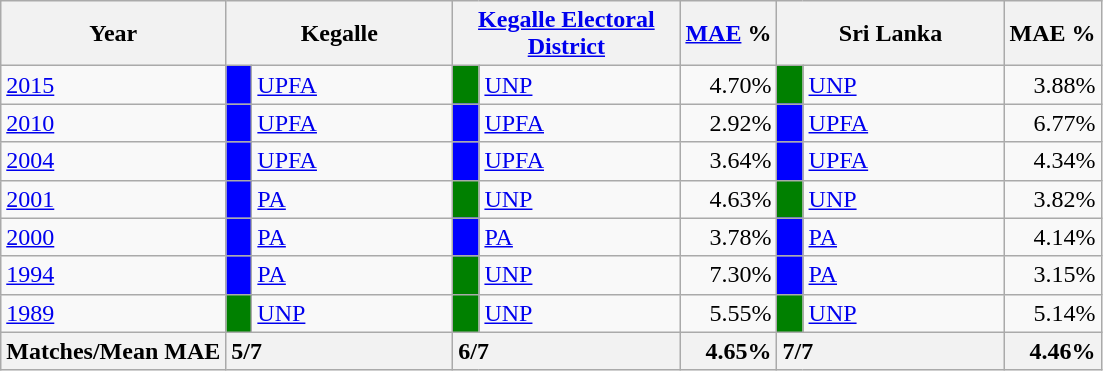<table class="wikitable">
<tr>
<th>Year</th>
<th colspan="2" width="144px">Kegalle</th>
<th colspan="2" width="144px"><a href='#'>Kegalle Electoral District</a></th>
<th><a href='#'>MAE</a> %</th>
<th colspan="2" width="144px">Sri Lanka</th>
<th>MAE %</th>
</tr>
<tr>
<td><a href='#'>2015</a></td>
<td style="background-color:blue;" width="10px"></td>
<td style="text-align:left;"><a href='#'>UPFA</a></td>
<td style="background-color:green;" width="10px"></td>
<td style="text-align:left;"><a href='#'>UNP</a></td>
<td style="text-align:right;">4.70%</td>
<td style="background-color:green;" width="10px"></td>
<td style="text-align:left;"><a href='#'>UNP</a></td>
<td style="text-align:right;">3.88%</td>
</tr>
<tr>
<td><a href='#'>2010</a></td>
<td style="background-color:blue;" width="10px"></td>
<td style="text-align:left;"><a href='#'>UPFA</a></td>
<td style="background-color:blue;" width="10px"></td>
<td style="text-align:left;"><a href='#'>UPFA</a></td>
<td style="text-align:right;">2.92%</td>
<td style="background-color:blue;" width="10px"></td>
<td style="text-align:left;"><a href='#'>UPFA</a></td>
<td style="text-align:right;">6.77%</td>
</tr>
<tr>
<td><a href='#'>2004</a></td>
<td style="background-color:blue;" width="10px"></td>
<td style="text-align:left;"><a href='#'>UPFA</a></td>
<td style="background-color:blue;" width="10px"></td>
<td style="text-align:left;"><a href='#'>UPFA</a></td>
<td style="text-align:right;">3.64%</td>
<td style="background-color:blue;" width="10px"></td>
<td style="text-align:left;"><a href='#'>UPFA</a></td>
<td style="text-align:right;">4.34%</td>
</tr>
<tr>
<td><a href='#'>2001</a></td>
<td style="background-color:blue;" width="10px"></td>
<td style="text-align:left;"><a href='#'>PA</a></td>
<td style="background-color:green;" width="10px"></td>
<td style="text-align:left;"><a href='#'>UNP</a></td>
<td style="text-align:right;">4.63%</td>
<td style="background-color:green;" width="10px"></td>
<td style="text-align:left;"><a href='#'>UNP</a></td>
<td style="text-align:right;">3.82%</td>
</tr>
<tr>
<td><a href='#'>2000</a></td>
<td style="background-color:blue;" width="10px"></td>
<td style="text-align:left;"><a href='#'>PA</a></td>
<td style="background-color:blue;" width="10px"></td>
<td style="text-align:left;"><a href='#'>PA</a></td>
<td style="text-align:right;">3.78%</td>
<td style="background-color:blue;" width="10px"></td>
<td style="text-align:left;"><a href='#'>PA</a></td>
<td style="text-align:right;">4.14%</td>
</tr>
<tr>
<td><a href='#'>1994</a></td>
<td style="background-color:blue;" width="10px"></td>
<td style="text-align:left;"><a href='#'>PA</a></td>
<td style="background-color:green;" width="10px"></td>
<td style="text-align:left;"><a href='#'>UNP</a></td>
<td style="text-align:right;">7.30%</td>
<td style="background-color:blue;" width="10px"></td>
<td style="text-align:left;"><a href='#'>PA</a></td>
<td style="text-align:right;">3.15%</td>
</tr>
<tr>
<td><a href='#'>1989</a></td>
<td style="background-color:green;" width="10px"></td>
<td style="text-align:left;"><a href='#'>UNP</a></td>
<td style="background-color:green;" width="10px"></td>
<td style="text-align:left;"><a href='#'>UNP</a></td>
<td style="text-align:right;">5.55%</td>
<td style="background-color:green;" width="10px"></td>
<td style="text-align:left;"><a href='#'>UNP</a></td>
<td style="text-align:right;">5.14%</td>
</tr>
<tr>
<th>Matches/Mean MAE</th>
<th style="text-align:left;"colspan="2" width="144px">5/7</th>
<th style="text-align:left;"colspan="2" width="144px">6/7</th>
<th style="text-align:right;">4.65%</th>
<th style="text-align:left;"colspan="2" width="144px">7/7</th>
<th style="text-align:right;">4.46%</th>
</tr>
</table>
